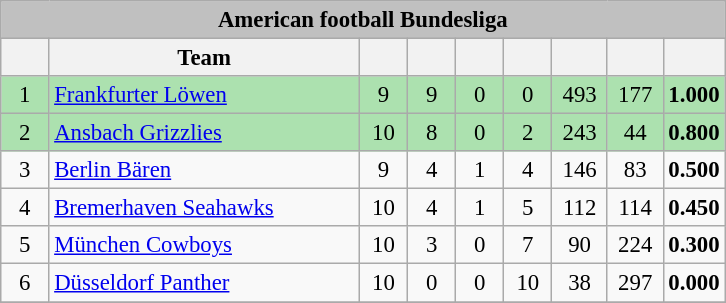<table class="wikitable" style="font-size: 95%;">
<tr>
<th colspan="10" style="background:silver">American football Bundesliga</th>
</tr>
<tr>
<th width="25"></th>
<th style="width:200px;">Team</th>
<th width="25"></th>
<th width="25"></th>
<th width="25"></th>
<th width="25"></th>
<th width="30"></th>
<th width="30"></th>
<th width="30"></th>
</tr>
<tr style="background:#ace1af" align=center>
<td>1</td>
<td align=left><a href='#'>Frankfurter Löwen</a></td>
<td>9</td>
<td>9</td>
<td>0</td>
<td>0</td>
<td>493</td>
<td>177</td>
<td><strong>1.000 </strong></td>
</tr>
<tr style="background:#ace1af" align=center>
<td>2</td>
<td align=left><a href='#'>Ansbach Grizzlies</a></td>
<td>10</td>
<td>8</td>
<td>0</td>
<td>2</td>
<td>243</td>
<td>44</td>
<td><strong>0.800</strong></td>
</tr>
<tr align=center>
<td>3</td>
<td align=left><a href='#'>Berlin Bären</a></td>
<td>9</td>
<td>4</td>
<td>1</td>
<td>4</td>
<td>146</td>
<td>83</td>
<td><strong>0.500</strong></td>
</tr>
<tr align=center>
<td>4</td>
<td align=left><a href='#'>Bremerhaven Seahawks</a></td>
<td>10</td>
<td>4</td>
<td>1</td>
<td>5</td>
<td>112</td>
<td>114</td>
<td><strong>0.450</strong></td>
</tr>
<tr align=center>
<td>5</td>
<td align=left><a href='#'>München Cowboys</a></td>
<td>10</td>
<td>3</td>
<td>0</td>
<td>7</td>
<td>90</td>
<td>224</td>
<td><strong>0.300</strong></td>
</tr>
<tr align=center>
<td>6</td>
<td align=left><a href='#'>Düsseldorf Panther</a></td>
<td>10</td>
<td>0</td>
<td>0</td>
<td>10</td>
<td>38</td>
<td>297</td>
<td><strong>0.000</strong></td>
</tr>
<tr align=center>
</tr>
</table>
